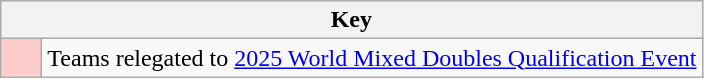<table class="wikitable" style="text-align: center">
<tr>
<th colspan=2>Key</th>
</tr>
<tr>
<td style="background:#ffcccc; width:20px;"></td>
<td align=left>Teams relegated to <a href='#'>2025 World Mixed Doubles Qualification Event</a></td>
</tr>
</table>
